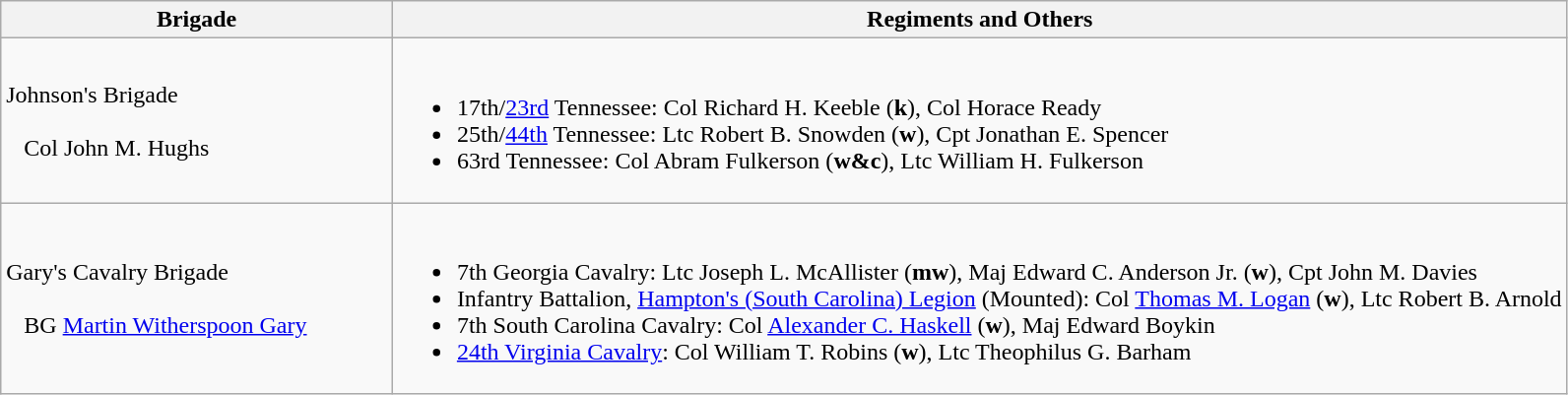<table class="wikitable">
<tr>
<th width=25%>Brigade</th>
<th>Regiments and Others</th>
</tr>
<tr>
<td>Johnson's Brigade<br><br>  
Col John M. Hughs</td>
<td><br><ul><li>17th/<a href='#'>23rd</a> Tennessee: Col Richard H. Keeble (<strong>k</strong>), Col Horace Ready</li><li>25th/<a href='#'>44th</a> Tennessee: Ltc Robert B. Snowden (<strong>w</strong>), Cpt Jonathan E. Spencer</li><li>63rd Tennessee: Col Abram Fulkerson (<strong>w&c</strong>), Ltc William H. Fulkerson</li></ul></td>
</tr>
<tr>
<td>Gary's Cavalry Brigade<br><br>  
BG <a href='#'>Martin Witherspoon Gary</a></td>
<td><br><ul><li>7th Georgia Cavalry: Ltc Joseph L. McAllister (<strong>mw</strong>), Maj Edward C. Anderson Jr. (<strong>w</strong>), Cpt John M. Davies</li><li>Infantry Battalion, <a href='#'>Hampton's (South Carolina) Legion</a> (Mounted): Col <a href='#'>Thomas M. Logan</a> (<strong>w</strong>), Ltc Robert B. Arnold</li><li>7th South Carolina Cavalry: Col <a href='#'>Alexander C. Haskell</a> (<strong>w</strong>), Maj Edward Boykin</li><li><a href='#'>24th Virginia Cavalry</a>: Col William T. Robins (<strong>w</strong>), Ltc Theophilus G. Barham</li></ul></td>
</tr>
</table>
